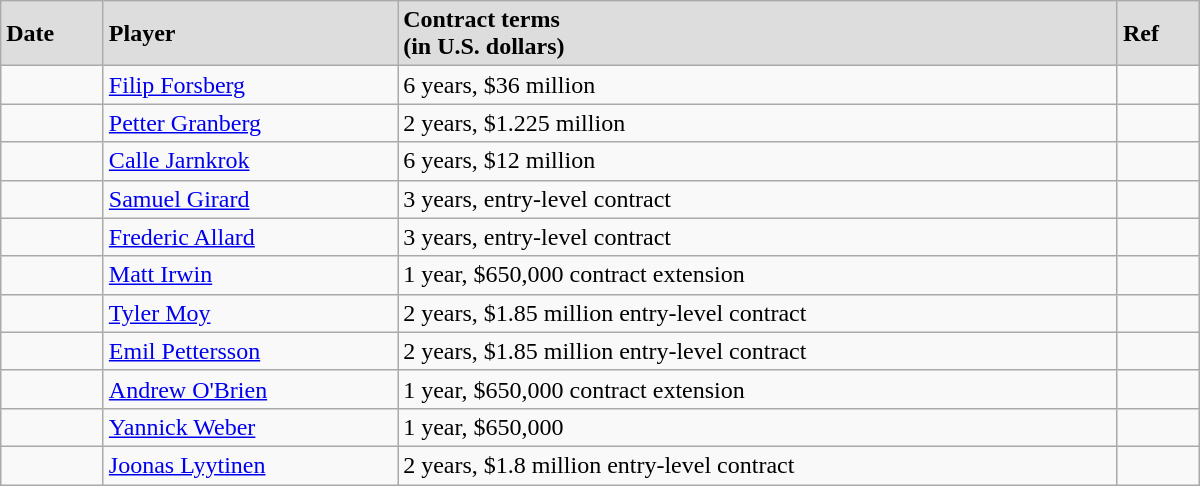<table class="wikitable" style="border-collapse: collapse; width: 50em; padding: 3;">
<tr style="background:#ddd;">
<td><strong>Date</strong></td>
<td><strong>Player</strong></td>
<td><strong>Contract terms</strong><br><strong>(in U.S. dollars)</strong></td>
<td><strong>Ref</strong></td>
</tr>
<tr>
<td></td>
<td><a href='#'>Filip Forsberg</a></td>
<td>6 years, $36 million</td>
<td></td>
</tr>
<tr>
<td></td>
<td><a href='#'>Petter Granberg</a></td>
<td>2 years, $1.225 million</td>
<td></td>
</tr>
<tr>
<td></td>
<td><a href='#'>Calle Jarnkrok</a></td>
<td>6 years, $12 million</td>
<td></td>
</tr>
<tr>
<td></td>
<td><a href='#'>Samuel Girard</a></td>
<td>3 years, entry-level contract</td>
<td></td>
</tr>
<tr>
<td></td>
<td><a href='#'>Frederic Allard</a></td>
<td>3 years, entry-level contract</td>
<td></td>
</tr>
<tr>
<td></td>
<td><a href='#'>Matt Irwin</a></td>
<td>1 year, $650,000 contract extension</td>
<td></td>
</tr>
<tr>
<td></td>
<td><a href='#'>Tyler Moy</a></td>
<td>2 years, $1.85 million entry-level contract</td>
<td></td>
</tr>
<tr>
<td></td>
<td><a href='#'>Emil Pettersson</a></td>
<td>2 years, $1.85 million entry-level contract</td>
<td></td>
</tr>
<tr>
<td></td>
<td><a href='#'>Andrew O'Brien</a></td>
<td>1 year, $650,000 contract extension</td>
<td></td>
</tr>
<tr>
<td></td>
<td><a href='#'>Yannick Weber</a></td>
<td>1 year, $650,000</td>
<td></td>
</tr>
<tr>
<td></td>
<td><a href='#'>Joonas Lyytinen</a></td>
<td>2 years, $1.8 million entry-level contract</td>
<td></td>
</tr>
</table>
